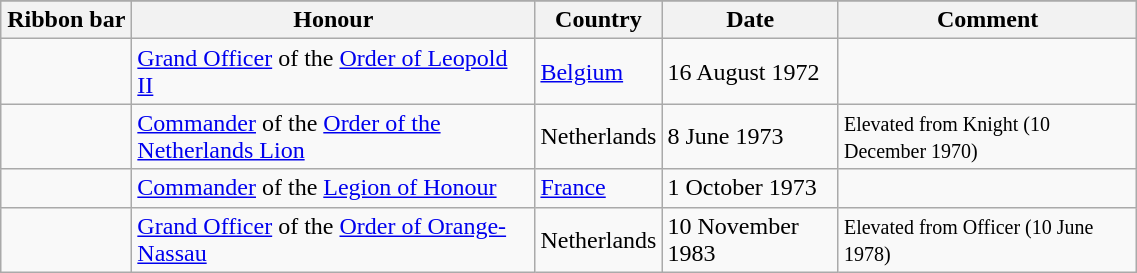<table class="wikitable" style="width:60%;">
<tr style="background:#ccf; text-align:center;">
</tr>
<tr>
<th style="width:80px;">Ribbon bar</th>
<th>Honour</th>
<th>Country</th>
<th>Date</th>
<th>Comment</th>
</tr>
<tr>
<td></td>
<td><a href='#'>Grand Officer</a> of the <a href='#'>Order of Leopold II</a></td>
<td><a href='#'>Belgium</a></td>
<td>16 August 1972</td>
<td></td>
</tr>
<tr>
<td></td>
<td><a href='#'>Commander</a> of the <a href='#'>Order of the Netherlands Lion</a></td>
<td>Netherlands</td>
<td>8 June 1973</td>
<td><small>Elevated from Knight (10 December 1970)</small></td>
</tr>
<tr>
<td></td>
<td><a href='#'>Commander</a> of the <a href='#'>Legion of Honour</a></td>
<td><a href='#'>France</a></td>
<td>1 October 1973</td>
<td></td>
</tr>
<tr>
<td></td>
<td><a href='#'>Grand Officer</a> of the <a href='#'>Order of Orange-Nassau</a></td>
<td>Netherlands</td>
<td>10 November 1983</td>
<td><small>Elevated from Officer (10 June 1978)</small></td>
</tr>
</table>
